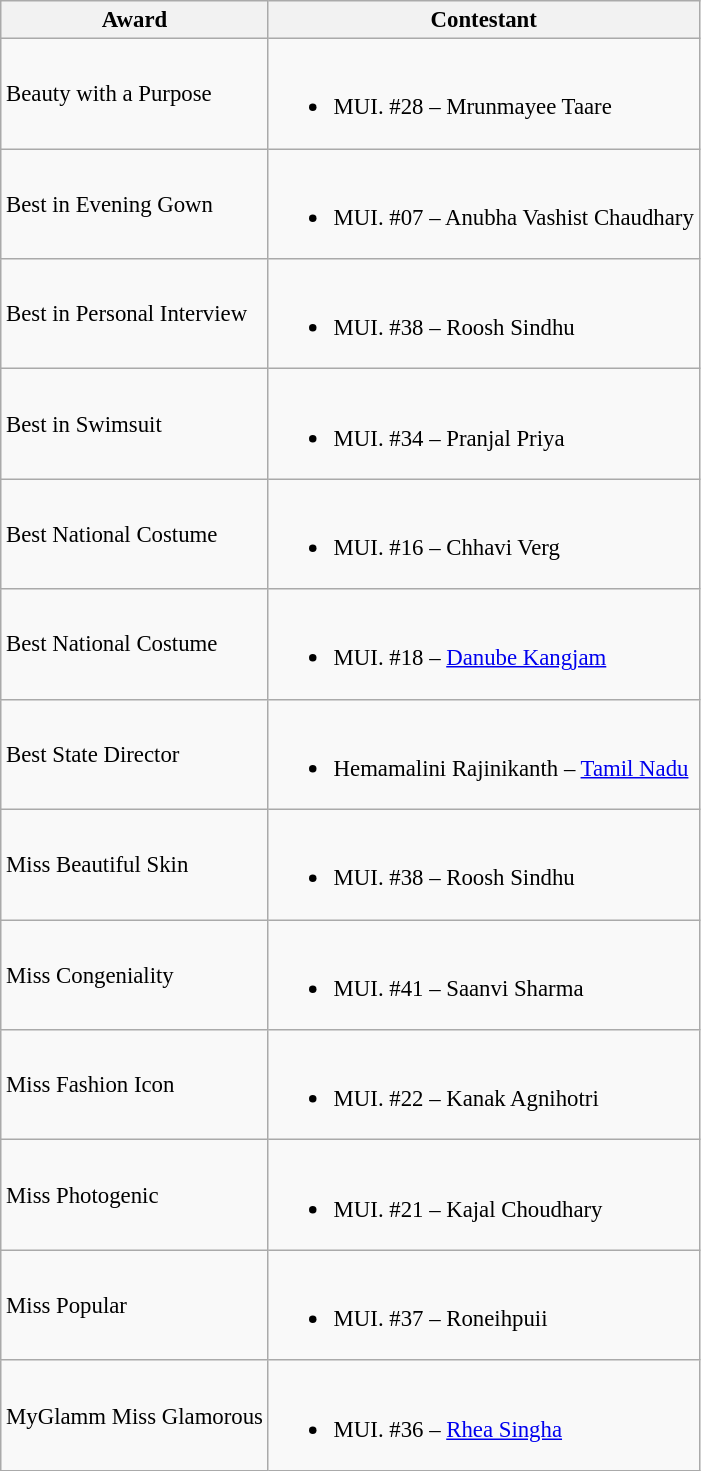<table class="wikitable sortable" style="font-size: 95%;">
<tr>
<th>Award</th>
<th>Contestant</th>
</tr>
<tr>
<td>Beauty with a Purpose</td>
<td><br><ul><li>MUI. #28 – Mrunmayee Taare</li></ul></td>
</tr>
<tr>
<td>Best in Evening Gown</td>
<td><br><ul><li>MUI. #07 – Anubha Vashist Chaudhary</li></ul></td>
</tr>
<tr>
<td>Best in Personal Interview</td>
<td><br><ul><li>MUI. #38 – Roosh Sindhu</li></ul></td>
</tr>
<tr>
<td>Best in Swimsuit</td>
<td><br><ul><li>MUI. #34 – Pranjal Priya</li></ul></td>
</tr>
<tr>
<td>Best National Costume </td>
<td><br><ul><li>MUI. #16 – Chhavi Verg</li></ul></td>
</tr>
<tr>
<td>Best National Costume </td>
<td><br><ul><li>MUI. #18 – <a href='#'>Danube Kangjam</a></li></ul></td>
</tr>
<tr>
<td>Best State Director</td>
<td><br><ul><li>Hemamalini Rajinikanth – <a href='#'>Tamil Nadu</a></li></ul></td>
</tr>
<tr>
<td>Miss Beautiful Skin</td>
<td><br><ul><li>MUI. #38 – Roosh Sindhu</li></ul></td>
</tr>
<tr>
<td>Miss Congeniality</td>
<td><br><ul><li>MUI. #41 – Saanvi Sharma</li></ul></td>
</tr>
<tr>
<td>Miss Fashion Icon</td>
<td><br><ul><li>MUI. #22 – Kanak Agnihotri</li></ul></td>
</tr>
<tr>
<td>Miss Photogenic</td>
<td><br><ul><li>MUI. #21 – Kajal Choudhary</li></ul></td>
</tr>
<tr>
<td>Miss Popular</td>
<td><br><ul><li>MUI. #37 – Roneihpuii</li></ul></td>
</tr>
<tr>
<td>MyGlamm Miss Glamorous</td>
<td><br><ul><li>MUI. #36 – <a href='#'>Rhea Singha</a></li></ul></td>
</tr>
</table>
